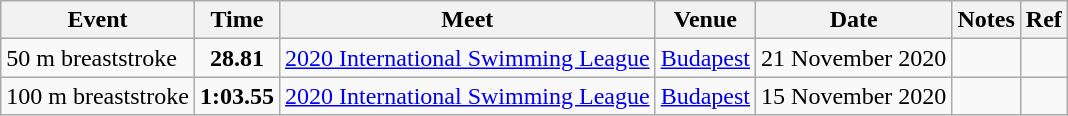<table class="wikitable" style="font-size:100%; text-align:left;">
<tr>
<th>Event</th>
<th>Time</th>
<th>Meet</th>
<th>Venue</th>
<th>Date</th>
<th>Notes</th>
<th>Ref</th>
</tr>
<tr>
<td>50 m breaststroke</td>
<td align=center><strong>28.81</strong></td>
<td><a href='#'>2020 International Swimming League</a></td>
<td> <a href='#'>Budapest</a></td>
<td align=center>21 November 2020</td>
<td> </td>
<td></td>
</tr>
<tr>
<td>100 m breaststroke</td>
<td align=center><strong>1:03.55</strong></td>
<td><a href='#'>2020 International Swimming League</a></td>
<td> <a href='#'>Budapest</a></td>
<td align=center>15 November 2020</td>
<td></td>
<td></td>
</tr>
</table>
